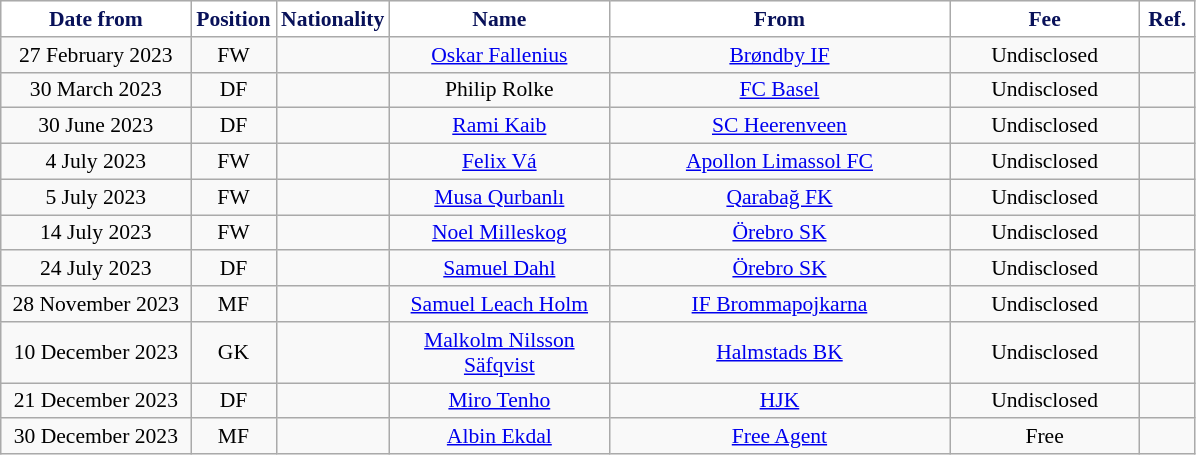<table class="wikitable" style="text-align:center; font-size:90%; ">
<tr>
<th style="background:#FFFFFF; color:#081159; width:120px;">Date from</th>
<th style="background:#FFFFFF; color:#081159; width:50px;">Position</th>
<th style="background:#FFFFFF; color:#081159; width:50px;">Nationality</th>
<th style="background:#FFFFFF; color:#081159; width:140px;">Name</th>
<th style="background:#FFFFFF; color:#081159; width:220px;">From</th>
<th style="background:#FFFFFF; color:#081159; width:120px;">Fee</th>
<th style="background:#FFFFFF; color:#081159; width:30px;">Ref.</th>
</tr>
<tr>
<td>27 February 2023</td>
<td>FW</td>
<td></td>
<td><a href='#'>Oskar Fallenius</a></td>
<td> <a href='#'>Brøndby IF</a></td>
<td>Undisclosed</td>
<td></td>
</tr>
<tr>
<td>30 March 2023</td>
<td>DF</td>
<td></td>
<td>Philip Rolke</td>
<td> <a href='#'>FC Basel</a></td>
<td>Undisclosed</td>
<td></td>
</tr>
<tr>
<td>30 June 2023</td>
<td>DF</td>
<td></td>
<td><a href='#'>Rami Kaib</a></td>
<td> <a href='#'>SC Heerenveen</a></td>
<td>Undisclosed</td>
<td></td>
</tr>
<tr>
<td>4 July 2023</td>
<td>FW</td>
<td></td>
<td><a href='#'>Felix Vá</a></td>
<td> <a href='#'>Apollon Limassol FC</a></td>
<td>Undisclosed</td>
<td></td>
</tr>
<tr>
<td>5 July 2023</td>
<td>FW</td>
<td></td>
<td><a href='#'>Musa Qurbanlı</a></td>
<td> <a href='#'>Qarabağ FK</a></td>
<td>Undisclosed</td>
<td></td>
</tr>
<tr>
<td>14 July 2023</td>
<td>FW</td>
<td></td>
<td><a href='#'>Noel Milleskog</a></td>
<td> <a href='#'>Örebro SK</a></td>
<td>Undisclosed</td>
<td></td>
</tr>
<tr>
<td>24 July 2023</td>
<td>DF</td>
<td></td>
<td><a href='#'>Samuel Dahl</a></td>
<td> <a href='#'>Örebro SK</a></td>
<td>Undisclosed</td>
<td></td>
</tr>
<tr>
<td>28 November 2023</td>
<td>MF</td>
<td></td>
<td><a href='#'>Samuel Leach Holm</a></td>
<td> <a href='#'>IF Brommapojkarna</a></td>
<td>Undisclosed</td>
<td></td>
</tr>
<tr>
<td>10 December 2023</td>
<td>GK</td>
<td></td>
<td><a href='#'>Malkolm Nilsson Säfqvist</a></td>
<td> <a href='#'>Halmstads BK</a></td>
<td>Undisclosed</td>
<td></td>
</tr>
<tr>
<td>21 December 2023</td>
<td>DF</td>
<td></td>
<td><a href='#'>Miro Tenho</a></td>
<td> <a href='#'>HJK</a></td>
<td>Undisclosed</td>
<td></td>
</tr>
<tr>
<td>30 December 2023</td>
<td>MF</td>
<td></td>
<td><a href='#'>Albin Ekdal</a></td>
<td><a href='#'>Free Agent</a></td>
<td>Free</td>
<td></td>
</tr>
</table>
